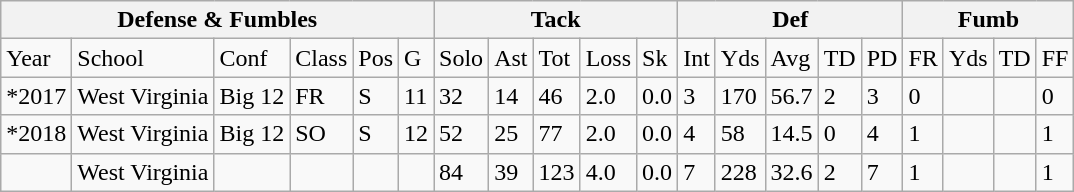<table class="wikitable unsortable">
<tr>
<th colspan=6>Defense & Fumbles</th>
<th colspan=5>Tack</th>
<th colspan=5>Def</th>
<th colspan=4>Fumb</th>
</tr>
<tr>
<td>Year</td>
<td>School</td>
<td>Conf</td>
<td>Class</td>
<td>Pos</td>
<td>G</td>
<td>Solo</td>
<td>Ast</td>
<td>Tot</td>
<td>Loss</td>
<td>Sk</td>
<td>Int</td>
<td>Yds</td>
<td>Avg</td>
<td>TD</td>
<td>PD</td>
<td>FR</td>
<td>Yds</td>
<td>TD</td>
<td>FF</td>
</tr>
<tr>
<td>*2017</td>
<td>West Virginia</td>
<td>Big 12</td>
<td>FR</td>
<td>S</td>
<td>11</td>
<td>32</td>
<td>14</td>
<td>46</td>
<td>2.0</td>
<td>0.0</td>
<td>3</td>
<td>170</td>
<td>56.7</td>
<td>2</td>
<td>3</td>
<td>0</td>
<td></td>
<td></td>
<td>0</td>
</tr>
<tr>
<td>*2018</td>
<td>West Virginia</td>
<td>Big 12</td>
<td>SO</td>
<td>S</td>
<td>12</td>
<td>52</td>
<td>25</td>
<td>77</td>
<td>2.0</td>
<td>0.0</td>
<td>4</td>
<td>58</td>
<td>14.5</td>
<td>0</td>
<td>4</td>
<td>1</td>
<td></td>
<td></td>
<td>1</td>
</tr>
<tr>
<td></td>
<td>West Virginia</td>
<td></td>
<td></td>
<td></td>
<td></td>
<td>84</td>
<td>39</td>
<td>123</td>
<td>4.0</td>
<td>0.0</td>
<td>7</td>
<td>228</td>
<td>32.6</td>
<td>2</td>
<td>7</td>
<td>1</td>
<td></td>
<td></td>
<td>1</td>
</tr>
</table>
